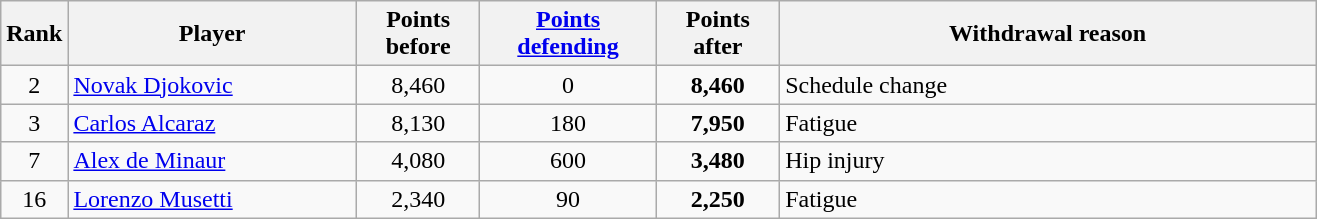<table class="wikitable sortable">
<tr>
<th>Rank</th>
<th style="width:185px;">Player</th>
<th style="width:75px;">Points before</th>
<th style="width:110px;"><a href='#'>Points defending</a></th>
<th style="width:75px;">Points after</th>
<th style="width:350px;">Withdrawal reason</th>
</tr>
<tr>
<td style="text-align:center;">2</td>
<td> <a href='#'>Novak Djokovic</a></td>
<td style="text-align:center;">8,460</td>
<td style="text-align:center;">0</td>
<td style="text-align:center;"><strong>8,460</strong></td>
<td>Schedule change</td>
</tr>
<tr>
<td style="text-align:center;">3</td>
<td> <a href='#'>Carlos Alcaraz</a></td>
<td style="text-align:center;">8,130</td>
<td style="text-align:center;">180</td>
<td style="text-align:center;"><strong>7,950</strong></td>
<td>Fatigue</td>
</tr>
<tr>
<td style="text-align:center;">7</td>
<td> <a href='#'>Alex de Minaur</a></td>
<td style="text-align:center;">4,080</td>
<td style="text-align:center;">600</td>
<td style="text-align:center;"><strong>3,480</strong></td>
<td>Hip injury</td>
</tr>
<tr>
<td style="text-align:center;">16</td>
<td> <a href='#'>Lorenzo Musetti</a></td>
<td style="text-align:center;">2,340</td>
<td style="text-align:center;">90</td>
<td style="text-align:center;"><strong>2,250</strong></td>
<td>Fatigue</td>
</tr>
</table>
